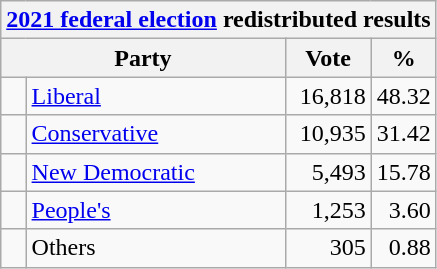<table class="wikitable">
<tr>
<th colspan="4"><a href='#'>2021 federal election</a> redistributed results</th>
</tr>
<tr>
<th bgcolor="#DDDDFF" width="130px" colspan="2">Party</th>
<th bgcolor="#DDDDFF" width="50px">Vote</th>
<th bgcolor="#DDDDFF" width="30px">%</th>
</tr>
<tr>
<td> </td>
<td><a href='#'>Liberal</a></td>
<td align=right>16,818</td>
<td align=right>48.32</td>
</tr>
<tr>
<td> </td>
<td><a href='#'>Conservative</a></td>
<td align=right>10,935</td>
<td align=right>31.42</td>
</tr>
<tr>
<td> </td>
<td><a href='#'>New Democratic</a></td>
<td align=right>5,493</td>
<td align=right>15.78</td>
</tr>
<tr>
<td> </td>
<td><a href='#'>People's</a></td>
<td align=right>1,253</td>
<td align=right>3.60</td>
</tr>
<tr>
<td> </td>
<td>Others</td>
<td align=right>305</td>
<td align=right>0.88</td>
</tr>
</table>
